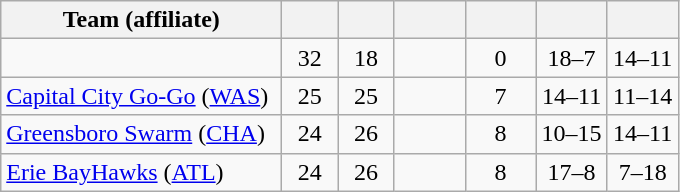<table class="wikitable" style="text-align:center">
<tr>
<th style="width:180px">Team (affiliate)</th>
<th style="width:30px"></th>
<th style="width:30px"></th>
<th style="width:40px"></th>
<th style="width:40px"></th>
<th style="width:40px"></th>
<th style="width:40px"></th>
</tr>
<tr>
<td align=left></td>
<td>32</td>
<td>18</td>
<td></td>
<td>0</td>
<td>18–7</td>
<td>14–11</td>
</tr>
<tr>
<td align=left><a href='#'>Capital City Go-Go</a> (<a href='#'>WAS</a>)</td>
<td>25</td>
<td>25</td>
<td></td>
<td>7</td>
<td>14–11</td>
<td>11–14</td>
</tr>
<tr>
<td align=left><a href='#'>Greensboro Swarm</a> (<a href='#'>CHA</a>)</td>
<td>24</td>
<td>26</td>
<td></td>
<td>8</td>
<td>10–15</td>
<td>14–11</td>
</tr>
<tr>
<td align=left><a href='#'>Erie BayHawks</a> (<a href='#'>ATL</a>)</td>
<td>24</td>
<td>26</td>
<td></td>
<td>8</td>
<td>17–8</td>
<td>7–18</td>
</tr>
</table>
